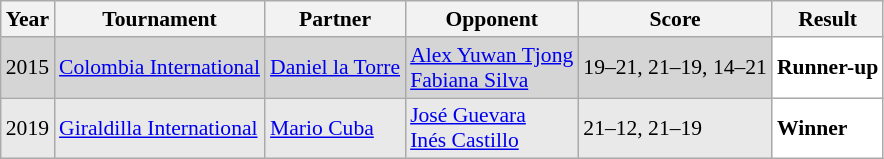<table class="sortable wikitable" style="font-size: 90%;">
<tr>
<th>Year</th>
<th>Tournament</th>
<th>Partner</th>
<th>Opponent</th>
<th>Score</th>
<th>Result</th>
</tr>
<tr style="background:#D5D5D5">
<td align="center">2015</td>
<td align="left"><a href='#'>Colombia International</a></td>
<td align="left"> <a href='#'>Daniel la Torre</a></td>
<td align="left"> <a href='#'>Alex Yuwan Tjong</a><br> <a href='#'>Fabiana Silva</a></td>
<td align="left">19–21, 21–19, 14–21</td>
<td style="text-align:left; background:white"> <strong>Runner-up</strong></td>
</tr>
<tr style="background:#E9E9E9">
<td align="center">2019</td>
<td align="left"><a href='#'>Giraldilla International</a></td>
<td align="left"> <a href='#'>Mario Cuba</a></td>
<td align="left"> <a href='#'>José Guevara</a><br> <a href='#'>Inés Castillo</a></td>
<td align="left">21–12, 21–19</td>
<td style="text-align:left; background:white"> <strong>Winner</strong></td>
</tr>
</table>
